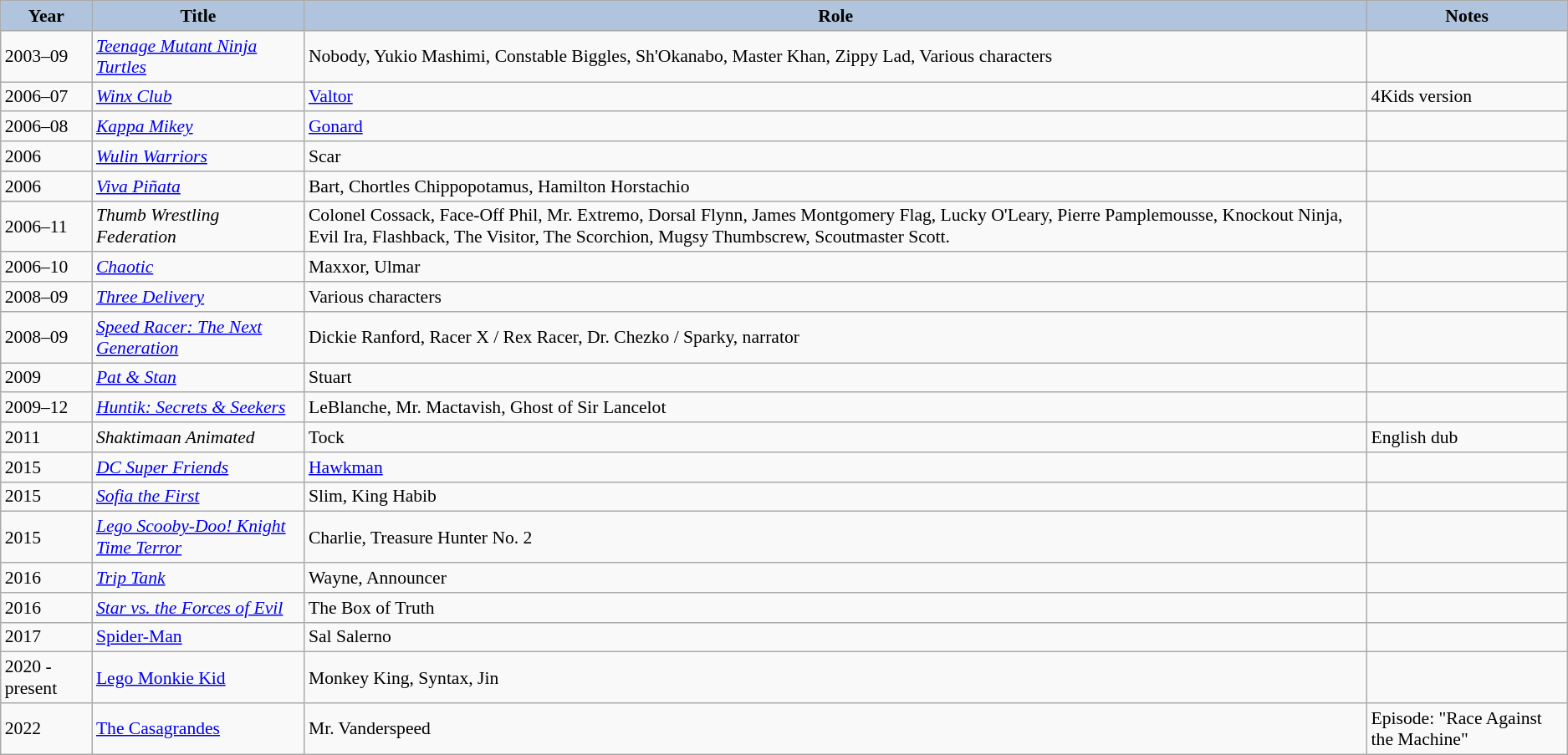<table class="wikitable sortable plainrowheaders" style="font-size: 90%;">
<tr>
<th style="background:#b0c4de;">Year</th>
<th style="background:#b0c4de;">Title</th>
<th style="background:#b0c4de;">Role</th>
<th style="background:#b0c4de;">Notes</th>
</tr>
<tr>
<td>2003–09</td>
<td><em><a href='#'>Teenage Mutant Ninja Turtles</a></em></td>
<td>Nobody, Yukio Mashimi, Constable Biggles, Sh'Okanabo, Master Khan, Zippy Lad, Various characters</td>
<td></td>
</tr>
<tr>
<td>2006–07</td>
<td><em><a href='#'>Winx Club</a></em></td>
<td><a href='#'>Valtor</a></td>
<td>4Kids version</td>
</tr>
<tr>
<td>2006–08</td>
<td><em><a href='#'>Kappa Mikey</a></em></td>
<td><a href='#'>Gonard</a></td>
<td></td>
</tr>
<tr>
<td>2006</td>
<td><em><a href='#'>Wulin Warriors</a></em></td>
<td>Scar</td>
<td></td>
</tr>
<tr>
<td>2006</td>
<td><em><a href='#'>Viva Piñata</a></em></td>
<td>Bart, Chortles Chippopotamus, Hamilton Horstachio</td>
<td></td>
</tr>
<tr>
<td>2006–11</td>
<td><em>Thumb Wrestling Federation</em></td>
<td>Colonel Cossack,  Face-Off Phil, Mr. Extremo, Dorsal Flynn, James Montgomery Flag, Lucky O'Leary, Pierre Pamplemousse, Knockout Ninja, Evil Ira, Flashback, The Visitor, The Scorchion, Mugsy Thumbscrew, Scoutmaster Scott.</td>
<td></td>
</tr>
<tr>
<td>2006–10</td>
<td><em><a href='#'>Chaotic</a></em></td>
<td>Maxxor, Ulmar</td>
<td></td>
</tr>
<tr>
<td>2008–09</td>
<td><em><a href='#'>Three Delivery</a></em></td>
<td>Various characters</td>
<td></td>
</tr>
<tr>
<td>2008–09</td>
<td><em><a href='#'>Speed Racer: The Next Generation</a></em></td>
<td>Dickie Ranford, Racer X / Rex Racer, Dr. Chezko / Sparky, narrator</td>
<td></td>
</tr>
<tr>
<td>2009</td>
<td><em><a href='#'>Pat & Stan</a></em></td>
<td>Stuart</td>
<td></td>
</tr>
<tr>
<td>2009–12</td>
<td><em><a href='#'>Huntik: Secrets & Seekers</a></em></td>
<td>LeBlanche, Mr. Mactavish, Ghost of Sir Lancelot</td>
<td></td>
</tr>
<tr>
<td>2011</td>
<td><em>Shaktimaan Animated</em></td>
<td>Tock</td>
<td>English dub</td>
</tr>
<tr>
<td>2015</td>
<td><em><a href='#'>DC Super Friends</a></em></td>
<td><a href='#'>Hawkman</a></td>
<td></td>
</tr>
<tr>
<td>2015</td>
<td><em><a href='#'>Sofia the First</a></em></td>
<td>Slim, King Habib</td>
<td></td>
</tr>
<tr>
<td>2015</td>
<td><em><a href='#'>Lego Scooby-Doo! Knight Time Terror</a></em></td>
<td>Charlie, Treasure Hunter No. 2</td>
<td></td>
</tr>
<tr>
<td>2016</td>
<td><em><a href='#'>Trip Tank</a></em></td>
<td>Wayne, Announcer</td>
<td></td>
</tr>
<tr>
<td>2016</td>
<td><em><a href='#'>Star vs. the Forces of Evil</a></td>
<td>The Box of Truth</td>
<td></td>
</tr>
<tr>
<td>2017</td>
<td></em><a href='#'>Spider-Man</a><em></td>
<td>Sal Salerno</td>
<td></td>
</tr>
<tr>
<td>2020 - present</td>
<td></em><a href='#'>Lego Monkie Kid</a><em></td>
<td>Monkey King, Syntax, Jin</td>
<td></td>
</tr>
<tr>
<td>2022</td>
<td></em><a href='#'>The Casagrandes</a><em></td>
<td>Mr. Vanderspeed</td>
<td>Episode: "Race Against the Machine"</td>
</tr>
</table>
